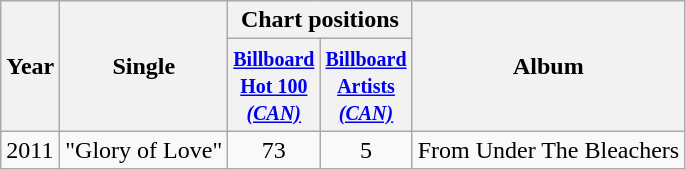<table class="wikitable">
<tr>
<th rowspan="2">Year</th>
<th rowspan="2">Single</th>
<th colspan="2">Chart positions</th>
<th rowspan="2">Album</th>
</tr>
<tr>
<th width="30"><small><a href='#'>Billboard Hot 100 <em>(CAN)</em></a></small></th>
<th width="30"><small><a href='#'>Billboard Artists <em>(CAN)</em></a></small></th>
</tr>
<tr>
<td rowspan="1">2011</td>
<td>"Glory of Love"</td>
<td align="center">73</td>
<td align="center">5</td>
<td rowspan="1">From Under The Bleachers</td>
</tr>
</table>
